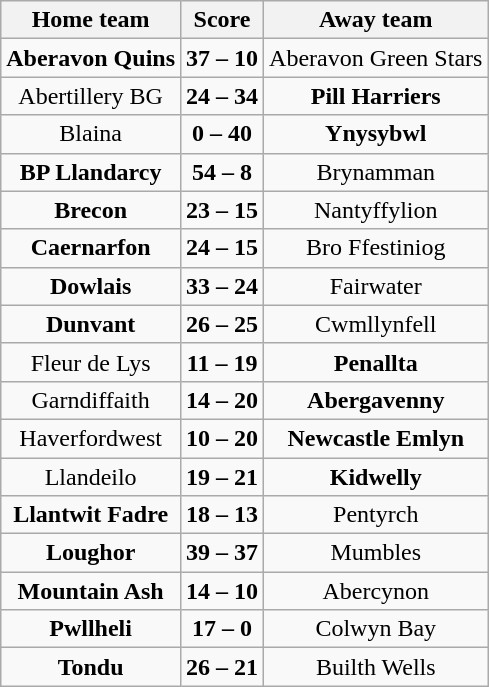<table class="wikitable" style="text-align: center">
<tr>
<th>Home team</th>
<th>Score</th>
<th>Away team</th>
</tr>
<tr>
<td><strong>Aberavon Quins</strong></td>
<td><strong>37 – 10</strong></td>
<td>Aberavon Green Stars</td>
</tr>
<tr>
<td>Abertillery BG</td>
<td><strong>24 – 34</strong></td>
<td><strong>Pill Harriers</strong></td>
</tr>
<tr>
<td>Blaina</td>
<td><strong>0 – 40</strong></td>
<td><strong>Ynysybwl</strong></td>
</tr>
<tr>
<td><strong>BP Llandarcy</strong></td>
<td><strong>54 – 8</strong></td>
<td>Brynamman</td>
</tr>
<tr>
<td><strong>Brecon</strong></td>
<td><strong>23 – 15</strong></td>
<td>Nantyffylion</td>
</tr>
<tr>
<td><strong>Caernarfon</strong></td>
<td><strong>24 – 15</strong></td>
<td>Bro Ffestiniog</td>
</tr>
<tr>
<td><strong>Dowlais</strong></td>
<td><strong>33 – 24</strong></td>
<td>Fairwater</td>
</tr>
<tr>
<td><strong>Dunvant</strong></td>
<td><strong>26 – 25</strong></td>
<td>Cwmllynfell</td>
</tr>
<tr>
<td>Fleur de Lys</td>
<td><strong>11 – 19</strong></td>
<td><strong>Penallta</strong></td>
</tr>
<tr>
<td>Garndiffaith</td>
<td><strong>14 – 20</strong></td>
<td><strong>Abergavenny</strong></td>
</tr>
<tr>
<td>Haverfordwest</td>
<td><strong>10 – 20</strong></td>
<td><strong>Newcastle Emlyn</strong></td>
</tr>
<tr>
<td>Llandeilo</td>
<td><strong>19 – 21</strong></td>
<td><strong>Kidwelly</strong></td>
</tr>
<tr>
<td><strong>Llantwit Fadre</strong></td>
<td><strong>18 – 13</strong></td>
<td>Pentyrch</td>
</tr>
<tr>
<td><strong>Loughor</strong></td>
<td><strong>39 – 37</strong></td>
<td>Mumbles</td>
</tr>
<tr>
<td><strong>Mountain Ash</strong></td>
<td><strong>14 – 10</strong></td>
<td>Abercynon</td>
</tr>
<tr>
<td><strong>Pwllheli</strong></td>
<td><strong>17 – 0</strong></td>
<td>Colwyn Bay</td>
</tr>
<tr>
<td><strong>Tondu</strong></td>
<td><strong>26 – 21<em></td>
<td>Builth Wells</td>
</tr>
</table>
